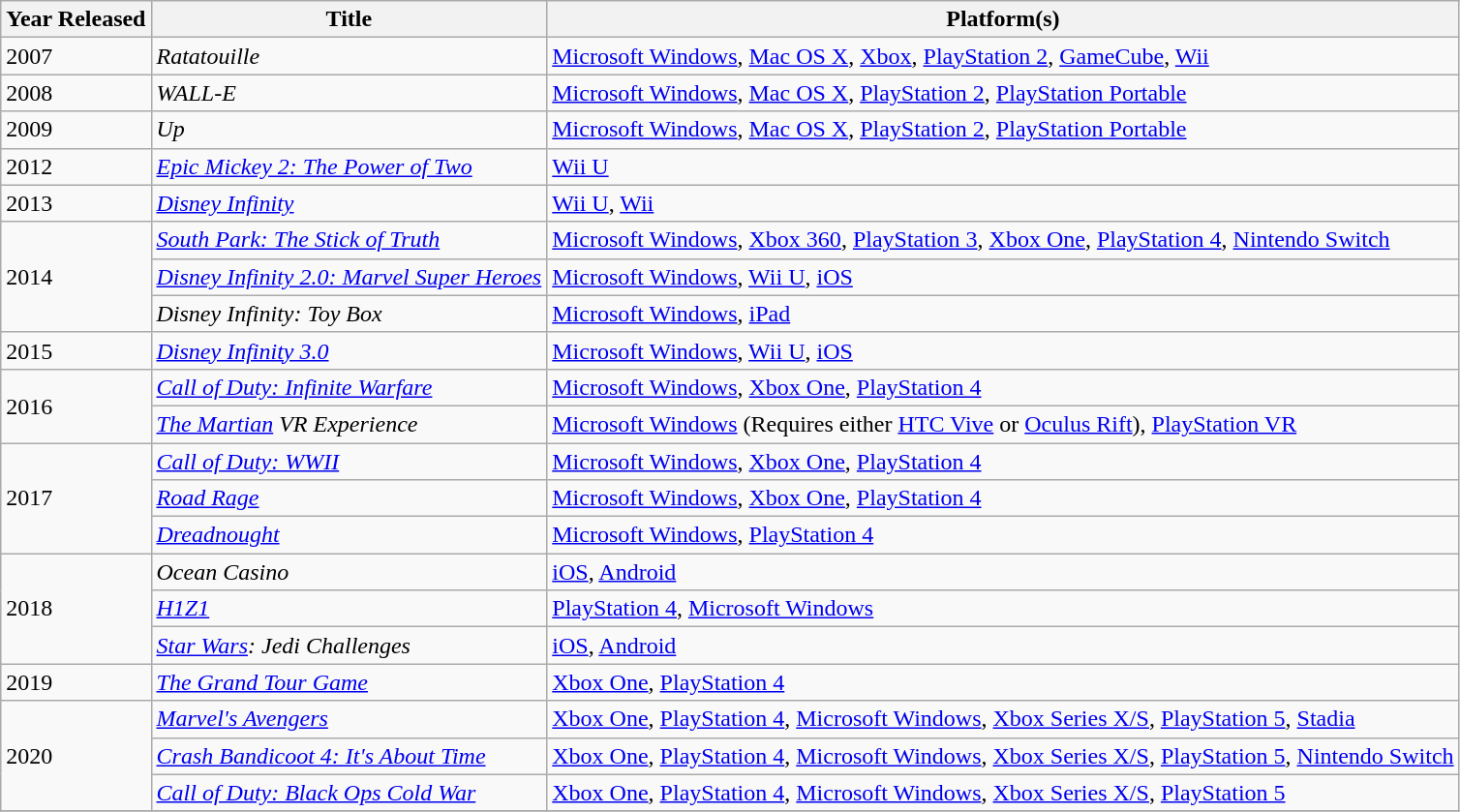<table class="wikitable sortable">
<tr>
<th>Year Released</th>
<th>Title</th>
<th>Platform(s)</th>
</tr>
<tr>
<td>2007</td>
<td><em>Ratatouille</em></td>
<td><a href='#'>Microsoft Windows</a>, <a href='#'>Mac OS X</a>, <a href='#'>Xbox</a>, <a href='#'>PlayStation 2</a>, <a href='#'>GameCube</a>, <a href='#'>Wii</a></td>
</tr>
<tr>
<td>2008</td>
<td><em>WALL-E</em></td>
<td><a href='#'>Microsoft Windows</a>, <a href='#'>Mac OS X</a>, <a href='#'>PlayStation 2</a>, <a href='#'>PlayStation Portable</a></td>
</tr>
<tr>
<td>2009</td>
<td><em>Up</em></td>
<td><a href='#'>Microsoft Windows</a>, <a href='#'>Mac OS X</a>, <a href='#'>PlayStation 2</a>, <a href='#'>PlayStation Portable</a></td>
</tr>
<tr>
<td>2012</td>
<td><em><a href='#'>Epic Mickey 2: The Power of Two</a></em></td>
<td><a href='#'>Wii U</a></td>
</tr>
<tr>
<td>2013</td>
<td><em><a href='#'>Disney Infinity</a></em></td>
<td><a href='#'>Wii U</a>, <a href='#'>Wii</a></td>
</tr>
<tr>
<td rowspan="3">2014</td>
<td><em><a href='#'>South Park: The Stick of Truth</a></em></td>
<td><a href='#'>Microsoft Windows</a>, <a href='#'>Xbox 360</a>, <a href='#'>PlayStation 3</a>, <a href='#'>Xbox One</a>, <a href='#'>PlayStation 4</a>, <a href='#'>Nintendo Switch</a></td>
</tr>
<tr>
<td><em><a href='#'>Disney Infinity 2.0: Marvel Super Heroes</a></em></td>
<td><a href='#'>Microsoft Windows</a>, <a href='#'>Wii U</a>, <a href='#'>iOS</a></td>
</tr>
<tr>
<td><em>Disney Infinity: Toy Box</em></td>
<td><a href='#'>Microsoft Windows</a>, <a href='#'>iPad</a></td>
</tr>
<tr>
<td>2015</td>
<td><em><a href='#'>Disney Infinity 3.0</a></em></td>
<td><a href='#'>Microsoft Windows</a>, <a href='#'>Wii U</a>, <a href='#'>iOS</a></td>
</tr>
<tr>
<td rowspan="2">2016</td>
<td><em><a href='#'>Call of Duty: Infinite Warfare</a></em></td>
<td><a href='#'>Microsoft Windows</a>, <a href='#'>Xbox One</a>, <a href='#'>PlayStation 4</a></td>
</tr>
<tr>
<td><em><a href='#'>The Martian</a> VR Experience</em></td>
<td><a href='#'>Microsoft Windows</a> (Requires either <a href='#'>HTC Vive</a> or <a href='#'>Oculus Rift</a>), <a href='#'>PlayStation VR</a></td>
</tr>
<tr>
<td rowspan="3">2017</td>
<td><em><a href='#'>Call of Duty: WWII</a></em></td>
<td><a href='#'>Microsoft Windows</a>, <a href='#'>Xbox One</a>, <a href='#'>PlayStation 4</a></td>
</tr>
<tr>
<td><em><a href='#'>Road Rage</a></em></td>
<td><a href='#'>Microsoft Windows</a>, <a href='#'>Xbox One</a>, <a href='#'>PlayStation 4</a></td>
</tr>
<tr>
<td><em><a href='#'>Dreadnought</a></em></td>
<td><a href='#'>Microsoft Windows</a>, <a href='#'>PlayStation 4</a></td>
</tr>
<tr>
<td rowspan="3">2018</td>
<td><em>Ocean Casino</em></td>
<td><a href='#'>iOS</a>, <a href='#'>Android</a></td>
</tr>
<tr>
<td><em><a href='#'>H1Z1</a></em></td>
<td><a href='#'>PlayStation 4</a>, <a href='#'>Microsoft Windows</a></td>
</tr>
<tr>
<td><em><a href='#'>Star Wars</a>: Jedi Challenges</em></td>
<td><a href='#'>iOS</a>, <a href='#'>Android</a></td>
</tr>
<tr>
<td>2019</td>
<td><em><a href='#'>The Grand Tour Game</a></em></td>
<td><a href='#'>Xbox One</a>, <a href='#'>PlayStation 4</a></td>
</tr>
<tr>
<td rowspan="3">2020</td>
<td><em><a href='#'>Marvel's Avengers</a></em></td>
<td><a href='#'>Xbox One</a>, <a href='#'>PlayStation 4</a>, <a href='#'>Microsoft Windows</a>, <a href='#'>Xbox Series X/S</a>, <a href='#'>PlayStation 5</a>, <a href='#'>Stadia</a></td>
</tr>
<tr>
<td><em><a href='#'>Crash Bandicoot 4: It's About Time</a></em></td>
<td><a href='#'>Xbox One</a>, <a href='#'>PlayStation 4</a>, <a href='#'>Microsoft Windows</a>, <a href='#'>Xbox Series X/S</a>, <a href='#'>PlayStation 5</a>, <a href='#'>Nintendo Switch</a></td>
</tr>
<tr>
<td><em><a href='#'>Call of Duty: Black Ops Cold War</a></em></td>
<td><a href='#'>Xbox One</a>, <a href='#'>PlayStation 4</a>, <a href='#'>Microsoft Windows</a>, <a href='#'>Xbox Series X/S</a>, <a href='#'>PlayStation 5</a></td>
</tr>
<tr>
</tr>
</table>
